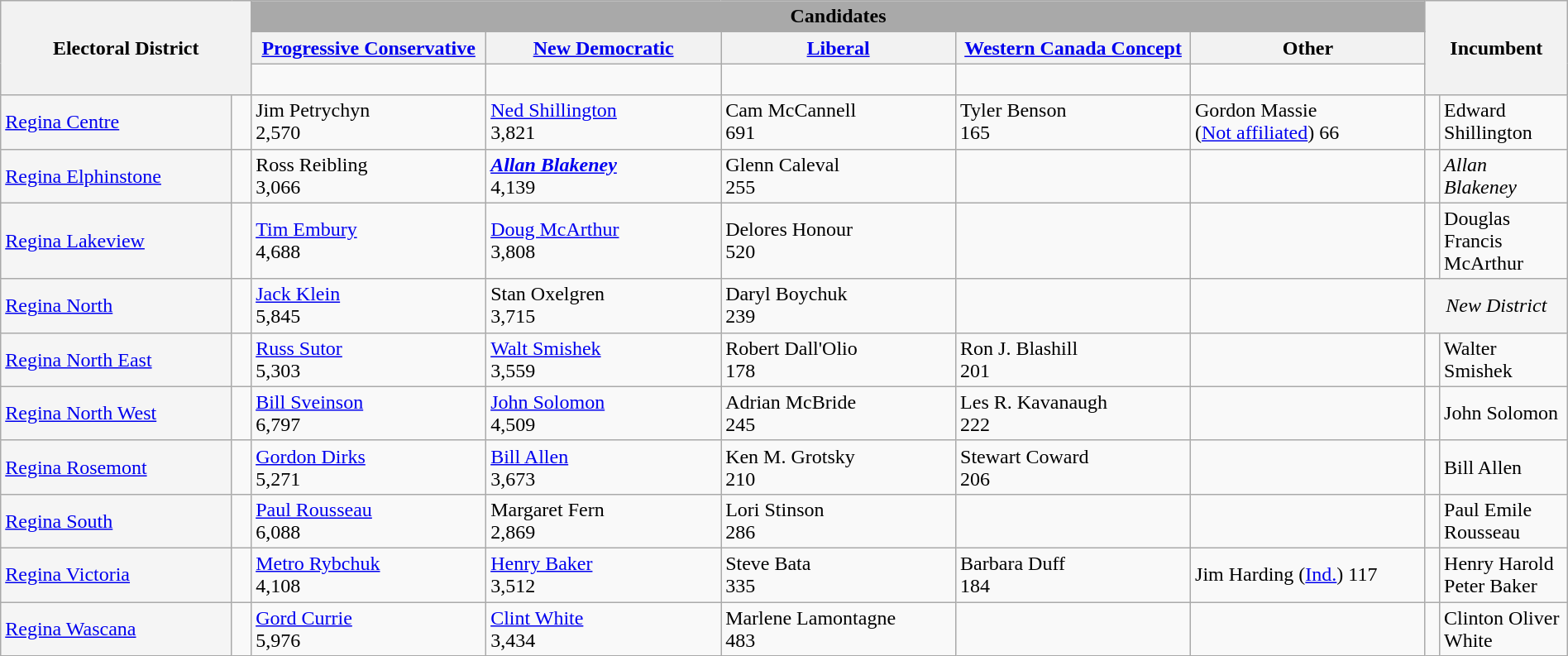<table class="wikitable" style="width:100%">
<tr>
<th style="width:16%;" style="background:darkgrey;" rowspan=3 colspan=2>Electoral District</th>
<th style="background:darkgrey;" colspan=5>Candidates</th>
<th style="width:14%;" style="background:darkgrey;" rowspan=3 colspan=2>Incumbent</th>
</tr>
<tr>
<th width=15%><a href='#'>Progressive Conservative</a></th>
<th width=15%><a href='#'>New Democratic</a></th>
<th width=15%><a href='#'>Liberal</a></th>
<th width=15%><a href='#'>Western Canada Concept</a></th>
<th width=15%>Other</th>
</tr>
<tr>
<td width=15% > </td>
<td width=15% > </td>
<td width=15% > </td>
<td width=15% > </td>
<td width=15% > </td>
</tr>
<tr>
<td bgcolor=whitesmoke><a href='#'>Regina Centre</a></td>
<td> </td>
<td>Jim Petrychyn <br>2,570</td>
<td><a href='#'>Ned Shillington</a> <br>3,821</td>
<td>Cam McCannell <br>691</td>
<td>Tyler Benson <br>165</td>
<td>Gordon Massie <br>(<a href='#'>Not affiliated</a>) 66</td>
<td> </td>
<td>Edward Shillington</td>
</tr>
<tr>
<td bgcolor=whitesmoke><a href='#'>Regina Elphinstone</a></td>
<td> </td>
<td>Ross Reibling <br>3,066</td>
<td><strong><em><a href='#'>Allan Blakeney</a></em></strong> <br>4,139</td>
<td>Glenn Caleval <br>255</td>
<td></td>
<td></td>
<td> </td>
<td><em>Allan Blakeney</em></td>
</tr>
<tr>
<td bgcolor=whitesmoke><a href='#'>Regina Lakeview</a></td>
<td> </td>
<td><a href='#'>Tim Embury</a> <br>4,688</td>
<td><a href='#'>Doug McArthur</a> <br>3,808</td>
<td>Delores Honour <br>520</td>
<td></td>
<td></td>
<td> </td>
<td>Douglas Francis McArthur</td>
</tr>
<tr>
<td bgcolor=whitesmoke><a href='#'>Regina North</a></td>
<td> </td>
<td><a href='#'>Jack Klein</a> <br>5,845</td>
<td>Stan Oxelgren <br>3,715</td>
<td>Daryl Boychuk <br>239</td>
<td></td>
<td></td>
<td colspan=2  style="background:whitesmoke; text-align:center;"><em>New District</em></td>
</tr>
<tr>
<td bgcolor=whitesmoke><a href='#'>Regina North East</a></td>
<td> </td>
<td><a href='#'>Russ Sutor</a> <br>5,303</td>
<td><a href='#'>Walt Smishek</a> <br>3,559</td>
<td>Robert Dall'Olio <br>178</td>
<td>Ron J. Blashill <br>201</td>
<td></td>
<td> </td>
<td>Walter Smishek</td>
</tr>
<tr>
<td bgcolor=whitesmoke><a href='#'>Regina North West</a></td>
<td> </td>
<td><a href='#'>Bill Sveinson</a> <br>6,797</td>
<td><a href='#'>John Solomon</a> <br>4,509</td>
<td>Adrian McBride <br>245</td>
<td>Les R. Kavanaugh <br>222</td>
<td></td>
<td> </td>
<td>John Solomon</td>
</tr>
<tr>
<td bgcolor=whitesmoke><a href='#'>Regina Rosemont</a></td>
<td> </td>
<td><a href='#'>Gordon Dirks</a> <br>5,271</td>
<td><a href='#'>Bill Allen</a> <br>3,673</td>
<td>Ken M. Grotsky <br>210</td>
<td>Stewart Coward <br>206</td>
<td></td>
<td> </td>
<td>Bill Allen</td>
</tr>
<tr>
<td bgcolor=whitesmoke><a href='#'>Regina South</a></td>
<td> </td>
<td><a href='#'>Paul Rousseau</a> <br>6,088</td>
<td>Margaret Fern <br>2,869</td>
<td>Lori Stinson <br>286</td>
<td></td>
<td></td>
<td> </td>
<td>Paul Emile Rousseau</td>
</tr>
<tr>
<td bgcolor=whitesmoke><a href='#'>Regina Victoria</a></td>
<td> </td>
<td><a href='#'>Metro Rybchuk</a> <br>4,108</td>
<td><a href='#'>Henry Baker</a> <br>3,512</td>
<td>Steve Bata <br>335</td>
<td>Barbara Duff <br>184</td>
<td>Jim Harding (<a href='#'>Ind.</a>) 117</td>
<td> </td>
<td>Henry Harold Peter Baker</td>
</tr>
<tr>
<td bgcolor=whitesmoke><a href='#'>Regina Wascana</a></td>
<td> </td>
<td><a href='#'>Gord Currie</a> <br>5,976</td>
<td><a href='#'>Clint White</a> <br>3,434</td>
<td>Marlene Lamontagne <br>483</td>
<td></td>
<td></td>
<td> </td>
<td>Clinton Oliver White</td>
</tr>
</table>
